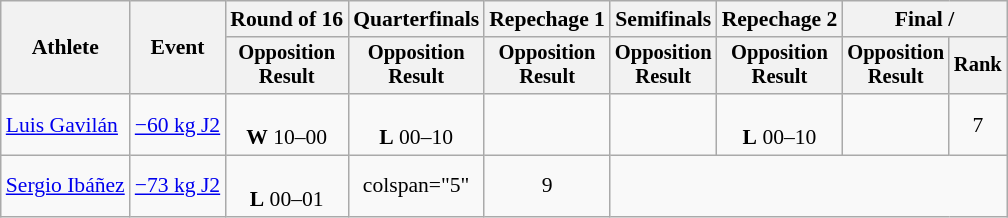<table class="wikitable" style="font-size:90%">
<tr>
<th rowspan="2">Athlete</th>
<th rowspan="2">Event</th>
<th>Round of 16</th>
<th>Quarterfinals</th>
<th>Repechage 1</th>
<th>Semifinals</th>
<th>Repechage 2</th>
<th colspan=2>Final / </th>
</tr>
<tr style="font-size:95%">
<th>Opposition<br>Result</th>
<th>Opposition<br>Result</th>
<th>Opposition<br>Result</th>
<th>Opposition<br>Result</th>
<th>Opposition<br>Result</th>
<th>Opposition<br>Result</th>
<th>Rank</th>
</tr>
<tr align="center">
<td align="left"><a href='#'>Luis Gavilán</a></td>
<td><a href='#'>−60 kg J2</a></td>
<td><br><strong>W</strong> 10–00</td>
<td><br><strong>L</strong> 00–10</td>
<td></td>
<td></td>
<td><br><strong>L</strong> 00–10</td>
<td></td>
<td>7</td>
</tr>
<tr align="center">
<td align="left"><a href='#'>Sergio Ibáñez</a></td>
<td><a href='#'>−73 kg J2</a></td>
<td><br><strong>L</strong> 00–01</td>
<td>colspan="5" </td>
<td>9</td>
</tr>
</table>
